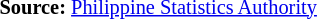<table style="font-size:85%;" '|>
<tr>
<td><br><p>
<strong>Source:</strong> <a href='#'>Philippine Statistics Authority</a>
</p></td>
</tr>
</table>
